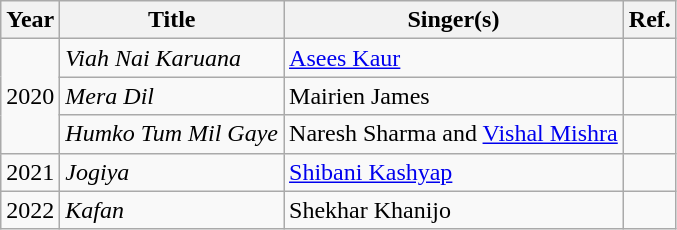<table class="wikitable">
<tr>
<th>Year</th>
<th>Title</th>
<th>Singer(s)</th>
<th>Ref.</th>
</tr>
<tr>
<td rowspan="3">2020</td>
<td><em>Viah Nai Karuana</em></td>
<td><a href='#'>Asees Kaur</a></td>
<td></td>
</tr>
<tr>
<td><em>Mera Dil</em></td>
<td>Mairien James</td>
<td></td>
</tr>
<tr>
<td><em>Humko Tum Mil Gaye</em></td>
<td>Naresh Sharma and <a href='#'>Vishal Mishra</a></td>
<td></td>
</tr>
<tr>
<td>2021</td>
<td><em>Jogiya</em></td>
<td><a href='#'>Shibani Kashyap</a></td>
<td></td>
</tr>
<tr>
<td>2022</td>
<td><em>Kafan</em></td>
<td>Shekhar Khanijo</td>
<td></td>
</tr>
</table>
